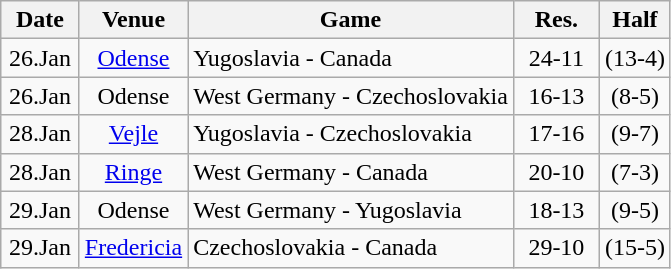<table class="wikitable" style="text-align:center;">
<tr>
<th width="45px">Date</th>
<th>Venue</th>
<th>Game</th>
<th width="50px">Res.</th>
<th>Half</th>
</tr>
<tr>
<td>26.Jan</td>
<td><a href='#'>Odense</a></td>
<td align="left">Yugoslavia - Canada</td>
<td>24-11</td>
<td>(13-4)</td>
</tr>
<tr>
<td>26.Jan</td>
<td>Odense</td>
<td align="left">West Germany - Czechoslovakia</td>
<td>16-13</td>
<td>(8-5)</td>
</tr>
<tr>
<td>28.Jan</td>
<td><a href='#'>Vejle</a></td>
<td align="left">Yugoslavia - Czechoslovakia</td>
<td>17-16</td>
<td>(9-7)</td>
</tr>
<tr>
<td>28.Jan</td>
<td><a href='#'>Ringe</a></td>
<td align="left">West Germany - Canada</td>
<td>20-10</td>
<td>(7-3)</td>
</tr>
<tr>
<td>29.Jan</td>
<td>Odense</td>
<td align="left">West Germany - Yugoslavia</td>
<td>18-13</td>
<td>(9-5)</td>
</tr>
<tr>
<td>29.Jan</td>
<td><a href='#'>Fredericia</a></td>
<td align="left">Czechoslovakia - Canada</td>
<td>29-10</td>
<td>(15-5)</td>
</tr>
</table>
